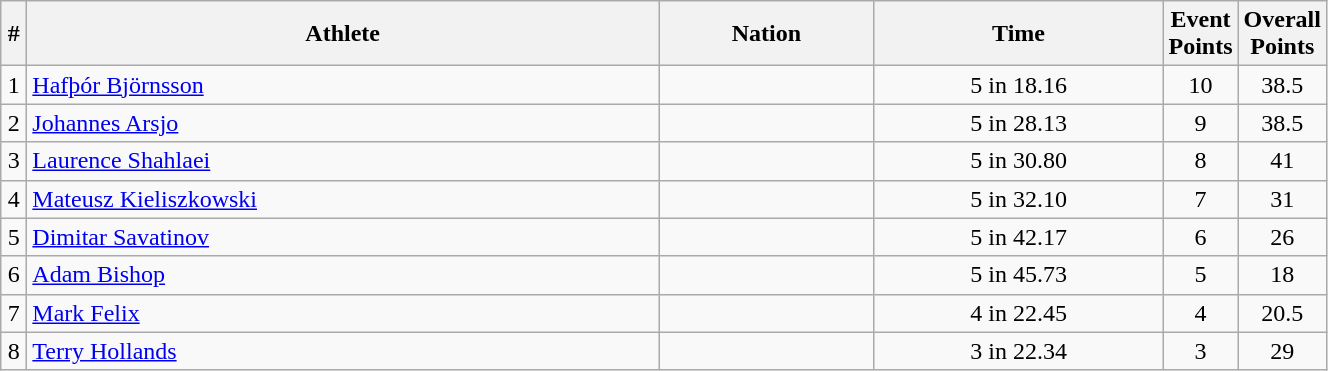<table class="wikitable sortable" style="text-align:center;width: 70%;">
<tr>
<th scope="col" style="width: 10px;">#</th>
<th scope="col">Athlete</th>
<th scope="col">Nation</th>
<th scope="col">Time</th>
<th scope="col" style="width: 10px;">Event Points</th>
<th scope="col" style="width: 10px;">Overall Points</th>
</tr>
<tr>
<td>1</td>
<td align=left><a href='#'>Hafþór Björnsson</a></td>
<td align=left></td>
<td>5 in 18.16</td>
<td>10</td>
<td>38.5</td>
</tr>
<tr>
<td>2</td>
<td align=left><a href='#'>Johannes Arsjo</a></td>
<td align=left></td>
<td>5 in 28.13</td>
<td>9</td>
<td>38.5</td>
</tr>
<tr>
<td>3</td>
<td align=left><a href='#'>Laurence Shahlaei</a></td>
<td align=left></td>
<td>5 in 30.80</td>
<td>8</td>
<td>41</td>
</tr>
<tr>
<td>4</td>
<td align=left><a href='#'>Mateusz Kieliszkowski</a></td>
<td align=left></td>
<td>5 in 32.10</td>
<td>7</td>
<td>31</td>
</tr>
<tr>
<td>5</td>
<td align=left><a href='#'>Dimitar Savatinov</a></td>
<td align=left></td>
<td>5 in 42.17</td>
<td>6</td>
<td>26</td>
</tr>
<tr>
<td>6</td>
<td align=left><a href='#'>Adam Bishop</a></td>
<td align=left></td>
<td>5 in 45.73</td>
<td>5</td>
<td>18</td>
</tr>
<tr>
<td>7</td>
<td align=left><a href='#'>Mark Felix</a></td>
<td align=left></td>
<td>4 in 22.45</td>
<td>4</td>
<td>20.5</td>
</tr>
<tr>
<td>8</td>
<td align=left><a href='#'>Terry Hollands</a></td>
<td align=left></td>
<td>3 in 22.34</td>
<td>3</td>
<td>29</td>
</tr>
</table>
